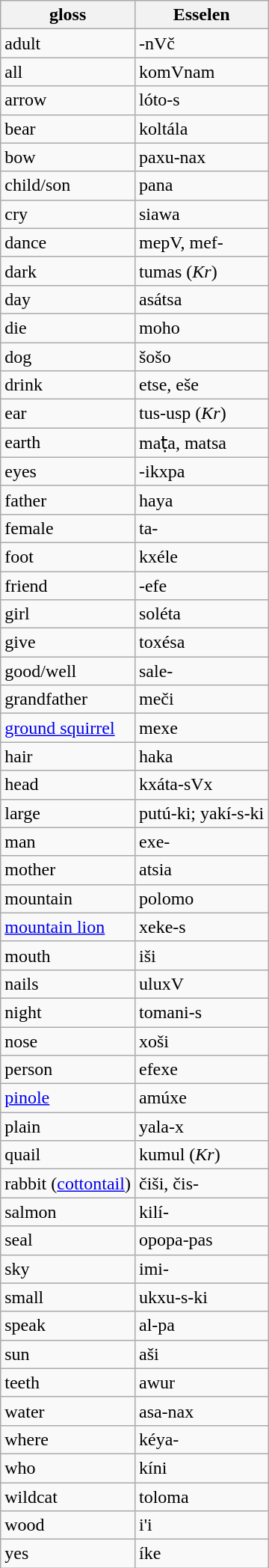<table class="wikitable sortable">
<tr>
<th>gloss</th>
<th>Esselen</th>
</tr>
<tr>
<td>adult</td>
<td>-nVč</td>
</tr>
<tr>
<td>all</td>
<td>komVnam</td>
</tr>
<tr>
<td>arrow</td>
<td>lóto-s</td>
</tr>
<tr>
<td>bear</td>
<td>koltála</td>
</tr>
<tr>
<td>bow</td>
<td>paxu-nax</td>
</tr>
<tr>
<td>child/son</td>
<td>pana</td>
</tr>
<tr>
<td>cry</td>
<td>siawa</td>
</tr>
<tr>
<td>dance</td>
<td>mepV, mef-</td>
</tr>
<tr>
<td>dark</td>
<td>tumas (<em>Kr</em>)</td>
</tr>
<tr>
<td>day</td>
<td>asátsa</td>
</tr>
<tr>
<td>die</td>
<td>moho</td>
</tr>
<tr>
<td>dog</td>
<td>šošo</td>
</tr>
<tr>
<td>drink</td>
<td>etse, eše</td>
</tr>
<tr>
<td>ear</td>
<td>tus-usp (<em>Kr</em>)</td>
</tr>
<tr>
<td>earth</td>
<td>maṭa, matsa</td>
</tr>
<tr>
<td>eyes</td>
<td>-ikxpa</td>
</tr>
<tr>
<td>father</td>
<td>haya</td>
</tr>
<tr>
<td>female</td>
<td>ta-</td>
</tr>
<tr>
<td>foot</td>
<td>kxéle</td>
</tr>
<tr>
<td>friend</td>
<td>-efe</td>
</tr>
<tr>
<td>girl</td>
<td>soléta</td>
</tr>
<tr>
<td>give</td>
<td>toxésa</td>
</tr>
<tr>
<td>good/well</td>
<td>sale-</td>
</tr>
<tr>
<td>grandfather</td>
<td>meči</td>
</tr>
<tr>
<td><a href='#'>ground squirrel</a></td>
<td>mexe</td>
</tr>
<tr>
<td>hair</td>
<td>haka</td>
</tr>
<tr>
<td>head</td>
<td>kxáta-sVx</td>
</tr>
<tr>
<td>large</td>
<td>putú-ki; yakí-s-ki</td>
</tr>
<tr>
<td>man</td>
<td>exe-</td>
</tr>
<tr>
<td>mother</td>
<td>atsia</td>
</tr>
<tr>
<td>mountain</td>
<td>polomo</td>
</tr>
<tr>
<td><a href='#'>mountain lion</a></td>
<td>xeke-s</td>
</tr>
<tr>
<td>mouth</td>
<td>iši</td>
</tr>
<tr>
<td>nails</td>
<td>uluxV</td>
</tr>
<tr>
<td>night</td>
<td>tomani-s</td>
</tr>
<tr>
<td>nose</td>
<td>xoši</td>
</tr>
<tr>
<td>person</td>
<td>efexe</td>
</tr>
<tr>
<td><a href='#'>pinole</a></td>
<td>amúxe</td>
</tr>
<tr>
<td>plain</td>
<td>yala-x</td>
</tr>
<tr>
<td>quail</td>
<td>kumul (<em>Kr</em>)</td>
</tr>
<tr>
<td>rabbit (<a href='#'>cottontail</a>)</td>
<td>čiši, čis-</td>
</tr>
<tr>
<td>salmon</td>
<td>kilí-</td>
</tr>
<tr>
<td>seal</td>
<td>opopa-pas</td>
</tr>
<tr>
<td>sky</td>
<td>imi-</td>
</tr>
<tr>
<td>small</td>
<td>ukxu-s-ki</td>
</tr>
<tr>
<td>speak</td>
<td>al-pa</td>
</tr>
<tr>
<td>sun</td>
<td>aši</td>
</tr>
<tr>
<td>teeth</td>
<td>awur</td>
</tr>
<tr>
<td>water</td>
<td>asa-nax</td>
</tr>
<tr>
<td>where</td>
<td>kéya-</td>
</tr>
<tr>
<td>who</td>
<td>kíni</td>
</tr>
<tr>
<td>wildcat</td>
<td>toloma</td>
</tr>
<tr>
<td>wood</td>
<td>i'i</td>
</tr>
<tr>
<td>yes</td>
<td>íke</td>
</tr>
</table>
